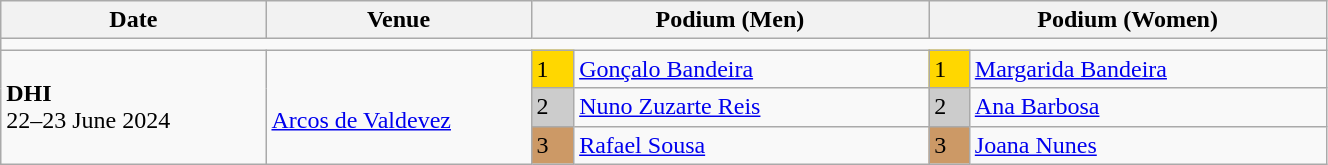<table class="wikitable" width=70%>
<tr>
<th>Date</th>
<th width=20%>Venue</th>
<th colspan=2 width=30%>Podium (Men)</th>
<th colspan=2 width=30%>Podium (Women)</th>
</tr>
<tr>
<td colspan=6></td>
</tr>
<tr>
<td rowspan=3><strong>DHI</strong> <br> 22–23 June 2024</td>
<td rowspan=3><br><a href='#'>Arcos de Valdevez</a></td>
<td bgcolor=FFD700>1</td>
<td><a href='#'>Gonçalo Bandeira</a></td>
<td bgcolor=FFD700>1</td>
<td><a href='#'>Margarida Bandeira</a></td>
</tr>
<tr>
<td bgcolor=CCCCCC>2</td>
<td><a href='#'>Nuno Zuzarte Reis</a></td>
<td bgcolor=CCCCCC>2</td>
<td><a href='#'>Ana Barbosa</a></td>
</tr>
<tr>
<td bgcolor=CC9966>3</td>
<td><a href='#'>Rafael Sousa</a></td>
<td bgcolor=CC9966>3</td>
<td><a href='#'>Joana Nunes</a></td>
</tr>
</table>
